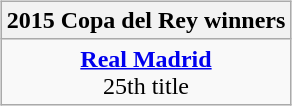<table style="width:100%;">
<tr>
<td valign=top align=right width=33%><br>













</td>
<td style="vertical-align:top; align:center; width:33%;"><br><table style="width:100%;">
<tr>
<td style="width=50%;"></td>
<td></td>
<td style="width=50%;"></td>
</tr>
</table>
<br> 

<div></div><table class=wikitable style="text-align:center; margin:auto">
<tr>
<th>2015 Copa del Rey winners</th>
</tr>
<tr>
<td><strong><a href='#'>Real Madrid</a></strong><br>25th title</td>
</tr>
</table>
</td>
<td style="vertical-align:top; align:left; width:33%;"><br>













</td>
</tr>
</table>
